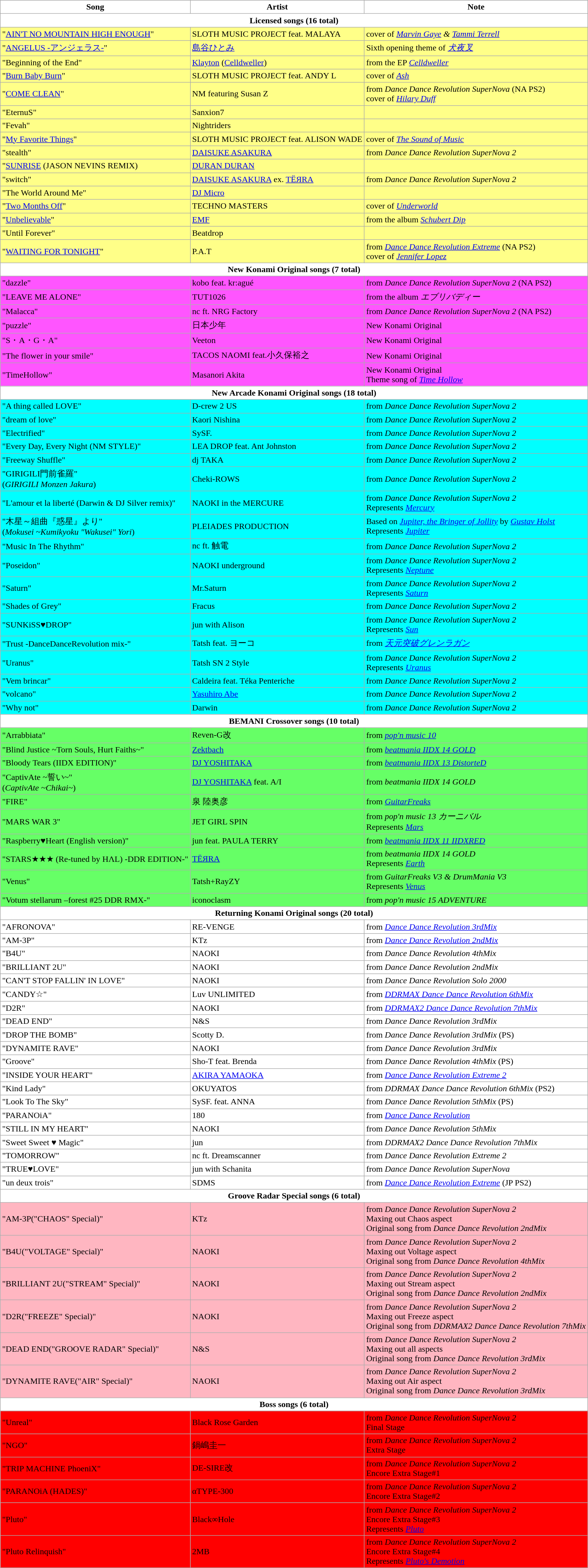<table class="wikitable sortable">
<tr>
<th style="background:#fff;">Song</th>
<th style="background:#fff;">Artist</th>
<th style="background:#fff;">Note</th>
</tr>
<tr>
<th colspan="3" style="background:#ffffff;">Licensed songs (16 total)</th>
</tr>
<tr style="background:#ffff88;">
<td>"<a href='#'>AIN'T NO MOUNTAIN HIGH ENOUGH</a>"</td>
<td>SLOTH MUSIC PROJECT feat. MALAYA</td>
<td>cover of <em><a href='#'>Marvin Gaye</a> & <a href='#'>Tammi Terrell</a></em></td>
</tr>
<tr style="background:#ffff88;">
<td>"<a href='#'>ANGELUS -アンジェラス-</a>"</td>
<td><a href='#'>島谷ひとみ</a></td>
<td>Sixth opening theme of <em><a href='#'>犬夜叉</a></em></td>
</tr>
<tr style="background:#ffff88;">
<td>"Beginning of the End"</td>
<td><a href='#'>Klayton</a> (<a href='#'>Celldweller</a>)</td>
<td>from the EP <em><a href='#'>Celldweller</a></em></td>
</tr>
<tr style="background:#ffff88;">
<td>"<a href='#'>Burn Baby Burn</a>"</td>
<td>SLOTH MUSIC PROJECT feat. ANDY L</td>
<td>cover of <em><a href='#'>Ash</a></em></td>
</tr>
<tr style="background:#ffff88;">
<td>"<a href='#'>COME CLEAN</a>"</td>
<td>NM featuring Susan Z</td>
<td>from <em>Dance Dance Revolution SuperNova</em> (NA PS2)<br>cover of <em><a href='#'>Hilary Duff</a></em></td>
</tr>
<tr style="background:#ffff88;">
<td>"EternuS"</td>
<td>Sanxion7</td>
<td></td>
</tr>
<tr style="background:#ffff88;">
<td>"Fevah"</td>
<td>Nightriders</td>
<td></td>
</tr>
<tr style="background:#ffff88;">
<td>"<a href='#'>My Favorite Things</a>"</td>
<td>SLOTH MUSIC PROJECT feat. ALISON WADE</td>
<td>cover of <em><a href='#'>The Sound of Music</a></em></td>
</tr>
<tr style="background:#ffff88;">
<td>"stealth"</td>
<td><a href='#'>DAISUKE ASAKURA</a></td>
<td>from <em>Dance Dance Revolution SuperNova 2</em></td>
</tr>
<tr style="background:#ffff88;">
<td>"<a href='#'>SUNRISE</a> (JASON NEVINS REMIX)</td>
<td><a href='#'>DURAN DURAN</a></td>
<td></td>
</tr>
<tr style="background:#ffff88;">
<td>"switch"</td>
<td><a href='#'>DAISUKE ASAKURA</a> ex. <a href='#'>TЁЯRA</a></td>
<td>from <em>Dance Dance Revolution SuperNova 2</em></td>
</tr>
<tr style="background:#ffff88;">
<td>"The World Around Me"</td>
<td><a href='#'>DJ Micro</a></td>
<td></td>
</tr>
<tr style="background:#ffff88;">
<td>"<a href='#'>Two Months Off</a>"</td>
<td>TECHNO MASTERS</td>
<td>cover of <em><a href='#'>Underworld</a></em></td>
</tr>
<tr style="background:#ffff88;">
<td>"<a href='#'>Unbelievable</a>"</td>
<td><a href='#'>EMF</a></td>
<td>from the album <em><a href='#'>Schubert Dip</a></em></td>
</tr>
<tr style="background:#ffff88;">
<td>"Until Forever"</td>
<td>Beatdrop</td>
<td></td>
</tr>
<tr style="background:#ffff88;">
<td>"<a href='#'>WAITING FOR TONIGHT</a>"</td>
<td>P.A.T</td>
<td>from <em><a href='#'>Dance Dance Revolution Extreme</a></em> (NA PS2)<br>cover of <em><a href='#'>Jennifer Lopez</a></em></td>
</tr>
<tr>
<th colspan="3" style="background:#ffffff;">New Konami Original songs (7 total)</th>
</tr>
<tr style="background:#ff55ff;">
<td>"dazzle" </td>
<td>kobo feat. kr:agué</td>
<td>from <em>Dance Dance Revolution SuperNova 2</em> (NA PS2)</td>
</tr>
<tr style="background:#ff55ff;">
<td>"LEAVE ME ALONE" </td>
<td>TUT1026</td>
<td>from the album <em>エブリバディー</em></td>
</tr>
<tr style="background:#ff55ff;">
<td>"Malacca" </td>
<td>nc ft. NRG Factory</td>
<td>from <em>Dance Dance Revolution SuperNova 2</em> (NA PS2)</td>
</tr>
<tr style="background:#ff55ff;">
<td>"puzzle" </td>
<td>日本少年</td>
<td>New Konami Original</td>
</tr>
<tr style="background:#ff55ff;">
<td>"S・A・G・A" </td>
<td>Veeton</td>
<td>New Konami Original</td>
</tr>
<tr style="background:#ff55ff;">
<td>"The flower in your smile" </td>
<td>TACOS NAOMI feat.小久保裕之</td>
<td>New Konami Original</td>
</tr>
<tr style="background:#ff55ff;">
<td>"TimeHollow" </td>
<td>Masanori Akita</td>
<td>New Konami Original<br>Theme song of <em><a href='#'>Time Hollow</a></em></td>
</tr>
<tr>
<th colspan="3" style="background:#ffffff;">New Arcade Konami Original songs (18 total)</th>
</tr>
<tr style="background:#00FFFF;">
<td>"A thing called LOVE" </td>
<td>D-crew 2 US</td>
<td>from <em>Dance Dance Revolution SuperNova 2</em></td>
</tr>
<tr style="background:#00FFFF;">
<td>"dream of love"</td>
<td>Kaori Nishina</td>
<td>from <em>Dance Dance Revolution SuperNova 2</em></td>
</tr>
<tr style="background:#00FFFF;">
<td>"Electrified"</td>
<td>SySF.</td>
<td>from <em>Dance Dance Revolution SuperNova 2</em></td>
</tr>
<tr style="background:#00FFFF;">
<td>"Every Day, Every Night (NM STYLE)"</td>
<td>LEA DROP feat. Ant Johnston</td>
<td>from <em>Dance Dance Revolution SuperNova 2</em></td>
</tr>
<tr style="background:#00FFFF;">
<td>"Freeway Shuffle" </td>
<td>dj TAKA</td>
<td>from <em>Dance Dance Revolution SuperNova 2</em></td>
</tr>
<tr style="background:#00FFFF;">
<td>"GIRIGILI門前雀羅"<br>(<em>GIRIGILI Monzen Jakura</em>)</td>
<td>Cheki-ROWS</td>
<td>from <em>Dance Dance Revolution SuperNova 2</em></td>
</tr>
<tr style="background:#00FFFF;">
<td>"L'amour et la liberté (Darwin & DJ Silver remix)" </td>
<td>NAOKI in the MERCURE</td>
<td>from <em>Dance Dance Revolution SuperNova 2</em><br>Represents <em><a href='#'>Mercury</a></em></td>
</tr>
<tr style="background:#00FFFF;">
<td>"木星～組曲『惑星』より"<br>(<em>Mokusei ~Kumikyoku "Wakusei" Yori</em>) </td>
<td>PLEIADES PRODUCTION</td>
<td>Based on <em><a href='#'>Jupiter, the Bringer of Jollity</a></em> by <em><a href='#'>Gustav Holst</a></em><br>Represents <em><a href='#'>Jupiter</a></em></td>
</tr>
<tr style="background:#00FFFF;">
<td>"Music In The Rhythm" </td>
<td>nc ft. 触電</td>
<td>from <em>Dance Dance Revolution SuperNova 2</em></td>
</tr>
<tr style="background:#00FFFF;">
<td>"Poseidon" </td>
<td>NAOKI underground</td>
<td>from <em>Dance Dance Revolution SuperNova 2</em><br>Represents <em><a href='#'>Neptune</a></em></td>
</tr>
<tr style="background:#00FFFF;">
<td>"Saturn" </td>
<td>Mr.Saturn</td>
<td>from <em>Dance Dance Revolution SuperNova 2</em><br>Represents <em><a href='#'>Saturn</a></em></td>
</tr>
<tr style="background:#00FFFF;">
<td>"Shades of Grey"</td>
<td>Fracus</td>
<td>from <em>Dance Dance Revolution SuperNova 2</em></td>
</tr>
<tr style="background:#00FFFF;">
<td>"SUNKiSS♥DROP" </td>
<td>jun with Alison</td>
<td>from <em>Dance Dance Revolution SuperNova 2</em><br>Represents <em><a href='#'>Sun</a></em></td>
</tr>
<tr style="background:#00FFFF;">
<td>"Trust -DanceDanceRevolution mix-" </td>
<td>Tatsh feat. ヨーコ</td>
<td>from <em><a href='#'>天元突破グレンラガン</a></em></td>
</tr>
<tr style="background:#00FFFF;">
<td>"Uranus" </td>
<td>Tatsh SN 2 Style</td>
<td>from <em>Dance Dance Revolution SuperNova 2</em><br>Represents <em><a href='#'>Uranus</a></em></td>
</tr>
<tr style="background:#00FFFF;">
<td>"Vem brincar" </td>
<td>Caldeira feat. Téka Penteriche</td>
<td>from <em>Dance Dance Revolution SuperNova 2</em></td>
</tr>
<tr style="background:#00FFFF;">
<td>"volcano"</td>
<td><a href='#'>Yasuhiro Abe</a></td>
<td>from <em>Dance Dance Revolution SuperNova 2</em></td>
</tr>
<tr style="background:#00FFFF;">
<td>"Why not"</td>
<td>Darwin</td>
<td>from <em>Dance Dance Revolution SuperNova 2</em></td>
</tr>
<tr>
<th colspan="3" style="background:#ffffff;">BEMANI Crossover songs (10 total)</th>
</tr>
<tr style="background:#66ff66;">
<td>"Arrabbiata" </td>
<td>Reven-G改</td>
<td>from <em><a href='#'>pop'n music 10</a></em></td>
</tr>
<tr style="background:#66ff66;">
<td>"Blind Justice ~Torn Souls, Hurt Faiths~" </td>
<td><a href='#'>Zektbach</a></td>
<td>from <em><a href='#'>beatmania IIDX 14 GOLD</a></em></td>
</tr>
<tr style="background:#66ff66;">
<td>"Bloody Tears (IIDX EDITION)"  </td>
<td><a href='#'>DJ YOSHITAKA</a></td>
<td>from <em><a href='#'>beatmania IIDX 13 DistorteD</a></em></td>
</tr>
<tr style="background:#66ff66;">
<td>"CaptivAte ~誓い~"<br>(<em>CaptivAte ~Chikai~</em>) </td>
<td><a href='#'>DJ YOSHITAKA</a> feat. A/I</td>
<td>from <em>beatmania IIDX 14 GOLD</em></td>
</tr>
<tr style="background:#66ff66;">
<td>"FIRE" </td>
<td>泉 陸奥彦</td>
<td>from <em><a href='#'>GuitarFreaks</a></em></td>
</tr>
<tr style="background:#66ff66;">
<td>"MARS WAR 3" </td>
<td>JET GIRL SPIN</td>
<td>from <em>pop'n music 13 カーニバル</em><br>Represents <em><a href='#'>Mars</a></em></td>
</tr>
<tr style="background:#66ff66;">
<td>"Raspberry♥Heart (English version)" </td>
<td>jun feat. PAULA TERRY</td>
<td>from <em><a href='#'>beatmania IIDX 11 IIDXRED</a></em></td>
</tr>
<tr style="background:#66ff66;">
<td>"STARS★★★ (Re-tuned by HΛL) -DDR EDITION-"  </td>
<td><a href='#'>TËЯRA</a></td>
<td>from <em>beatmania IIDX 14 GOLD</em><br>Represents <em><a href='#'>Earth</a></em></td>
</tr>
<tr style="background:#66ff66;">
<td>"Venus"  </td>
<td>Tatsh+RayZY</td>
<td>from <em>GuitarFreaks V3 & DrumMania V3</em><br>Represents <em><a href='#'>Venus</a></em></td>
</tr>
<tr style="background:#66ff66;">
<td>"Votum stellarum –forest #25 DDR RMX-" </td>
<td>iconoclasm</td>
<td>from <em>pop'n music 15 ADVENTURE</em></td>
</tr>
<tr>
<th colspan="3" style="background:#ffffff;">Returning Konami Original songs (20 total)</th>
</tr>
<tr style="background:#ffffff;">
<td>"AFRONOVA"</td>
<td>RE-VENGE</td>
<td>from <em><a href='#'>Dance Dance Revolution 3rdMix</a></em></td>
</tr>
<tr style="background:#ffffff;">
<td>"AM-3P" </td>
<td>KTz</td>
<td>from <em><a href='#'>Dance Dance Revolution 2ndMix</a></em></td>
</tr>
<tr style="background:#ffffff;">
<td>"B4U" </td>
<td>NAOKI</td>
<td>from <em>Dance Dance Revolution 4thMix</em></td>
</tr>
<tr style="background:#ffffff;">
<td>"BRILLIANT 2U"  </td>
<td>NAOKI</td>
<td>from <em>Dance Dance Revolution 2ndMix</em></td>
</tr>
<tr style="background:#ffffff;">
<td>"CAN'T STOP FALLIN' IN LOVE"</td>
<td>NAOKI</td>
<td>from <em>Dance Dance Revolution Solo 2000</em></td>
</tr>
<tr style="background:#ffffff;">
<td>"CANDY☆"</td>
<td>Luv UNLIMITED</td>
<td>from <em><a href='#'>DDRMAX Dance Dance Revolution 6thMix</a></em></td>
</tr>
<tr style="background:#ffffff;">
<td>"D2R" </td>
<td>NAOKI</td>
<td>from <em><a href='#'>DDRMAX2 Dance Dance Revolution 7thMix</a></em></td>
</tr>
<tr style="background:#ffffff;">
<td>"DEAD END" </td>
<td>N&S</td>
<td>from <em>Dance Dance Revolution 3rdMix</em></td>
</tr>
<tr style="background:#ffffff;">
<td>"DROP THE BOMB"</td>
<td>Scotty D.</td>
<td>from <em>Dance Dance Revolution 3rdMix</em> (PS)</td>
</tr>
<tr style="background:#ffffff;">
<td>"DYNAMITE RAVE"  </td>
<td>NAOKI</td>
<td>from <em>Dance Dance Revolution 3rdMix</em></td>
</tr>
<tr style="background:#ffffff;">
<td>"Groove"</td>
<td>Sho-T feat. Brenda</td>
<td>from <em>Dance Dance Revolution 4thMix</em> (PS)</td>
</tr>
<tr style="background:#ffffff;">
<td>"INSIDE YOUR HEART"  </td>
<td><a href='#'>AKIRA YAMAOKA</a></td>
<td>from <em><a href='#'>Dance Dance Revolution Extreme 2</a></em></td>
</tr>
<tr style="background:#ffffff;">
<td>"Kind Lady"</td>
<td>OKUYATOS</td>
<td>from <em>DDRMAX Dance Dance Revolution 6thMix</em> (PS2)</td>
</tr>
<tr style="background:#ffffff;">
<td>"Look To The Sky"</td>
<td>SySF. feat. ANNA</td>
<td>from <em>Dance Dance Revolution 5thMix</em> (PS)</td>
</tr>
<tr style="background:#ffffff;">
<td>"PARANOiA"  </td>
<td>180</td>
<td>from <em><a href='#'>Dance Dance Revolution</a></em></td>
</tr>
<tr style="background:#ffffff;">
<td>"STILL IN MY HEART"</td>
<td>NAOKI</td>
<td>from <em>Dance Dance Revolution 5thMix</em></td>
</tr>
<tr style="background:#ffffff;">
<td>"Sweet Sweet ♥ Magic"  </td>
<td>jun</td>
<td>from <em>DDRMAX2 Dance Dance Revolution 7thMix</em></td>
</tr>
<tr style="background:#ffffff;">
<td>"TOMORROW"  </td>
<td>nc ft. Dreamscanner</td>
<td>from <em>Dance Dance Revolution Extreme 2</em></td>
</tr>
<tr style="background:#ffffff;">
<td>"TRUE♥LOVE"</td>
<td>jun with Schanita</td>
<td>from <em>Dance Dance Revolution SuperNova</em></td>
</tr>
<tr style="background:#ffffff;">
<td>"un deux trois"  </td>
<td>SDMS</td>
<td>from <em><a href='#'>Dance Dance Revolution Extreme</a></em> (JP PS2)</td>
</tr>
<tr>
<th colspan="3" style="background:#ffffff;">Groove Radar Special songs (6 total)</th>
</tr>
<tr style="background:#FFB6C1;">
<td>"AM-3P("CHAOS" Special)" </td>
<td>KTz</td>
<td>from <em>Dance Dance Revolution SuperNova 2</em><br>Maxing out Chaos aspect<br>Original song from <em>Dance Dance Revolution 2ndMix</em></td>
</tr>
<tr style="background:#FFB6C1;">
<td>"B4U("VOLTAGE" Special)" </td>
<td>NAOKI</td>
<td>from <em>Dance Dance Revolution SuperNova 2</em><br>Maxing out Voltage aspect<br>Original song from <em>Dance Dance Revolution 4thMix</em></td>
</tr>
<tr style="background:#FFB6C1;">
<td>"BRILLIANT 2U("STREAM" Special)" </td>
<td>NAOKI</td>
<td>from <em>Dance Dance Revolution SuperNova 2</em><br>Maxing out Stream aspect<br>Original song from <em>Dance Dance Revolution 2ndMix</em></td>
</tr>
<tr style="background:#FFB6C1;">
<td>"D2R("FREEZE" Special)" </td>
<td>NAOKI</td>
<td>from <em>Dance Dance Revolution SuperNova 2</em><br>Maxing out Freeze aspect<br>Original song from <em>DDRMAX2 Dance Dance Revolution 7thMix</em></td>
</tr>
<tr style="background:#FFB6C1;">
<td>"DEAD END("GROOVE RADAR" Special)" </td>
<td>N&S</td>
<td>from <em>Dance Dance Revolution SuperNova 2</em><br>Maxing out all aspects<br>Original song from <em>Dance Dance Revolution 3rdMix</em></td>
</tr>
<tr style="background:#FFB6C1;">
<td>"DYNAMITE RAVE("AIR" Special)" </td>
<td>NAOKI</td>
<td>from <em>Dance Dance Revolution SuperNova 2</em><br>Maxing out Air aspect<br>Original song from <em>Dance Dance Revolution 3rdMix</em></td>
</tr>
<tr>
<th colspan="3" style="background:#ffffff;">Boss songs (6 total)</th>
</tr>
<tr style="background:#FF0000;">
<td>"Unreal"  </td>
<td>Black Rose Garden</td>
<td>from <em>Dance Dance Revolution SuperNova 2</em><br>Final Stage</td>
</tr>
<tr style="background:#FF0000;">
<td>"NGO" </td>
<td>鍋嶋圭一</td>
<td>from <em>Dance Dance Revolution SuperNova 2</em><br>Extra Stage</td>
</tr>
<tr style="background:#FF0000;">
<td>"TRIP MACHINE PhoeniX"  </td>
<td>DE-SIRE改</td>
<td>from <em>Dance Dance Revolution SuperNova 2</em><br>Encore Extra Stage#1</td>
</tr>
<tr style="background:#FF0000;">
<td>"PARANOiA (HADES)"  </td>
<td>αTYPE-300</td>
<td>from <em>Dance Dance Revolution SuperNova 2</em><br>Encore Extra Stage#2</td>
</tr>
<tr style="background:#FF0000;">
<td>"Pluto" </td>
<td>Black∞Hole</td>
<td>from <em>Dance Dance Revolution SuperNova 2</em><br>Encore Extra Stage#3<br>Represents <em><a href='#'>Pluto</a></em></td>
</tr>
<tr style="background:#FF0000;">
<td>"Pluto Relinquish" </td>
<td>2MB</td>
<td>from <em>Dance Dance Revolution SuperNova 2</em><br>Encore Extra Stage#4<br>Represents <em><a href='#'>Pluto's Demotion</a></em></td>
</tr>
</table>
